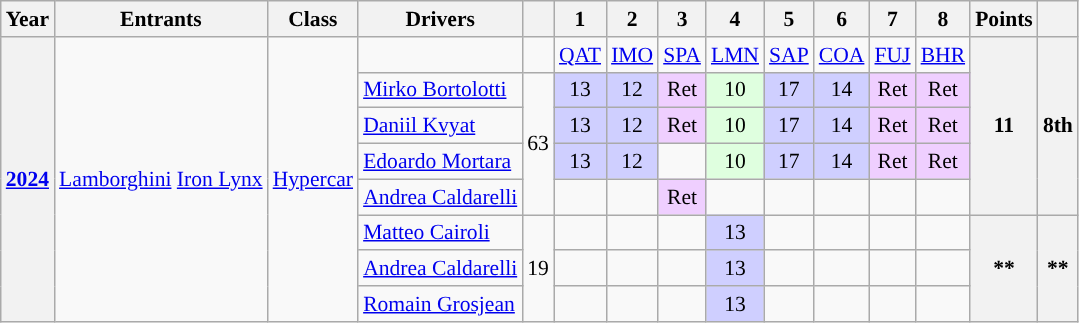<table class="wikitable" style="text-align:center; font-size:90%">
<tr>
<th>Year</th>
<th>Entrants</th>
<th>Class</th>
<th>Drivers</th>
<th></th>
<th>1</th>
<th>2</th>
<th>3</th>
<th>4</th>
<th>5</th>
<th>6</th>
<th>7</th>
<th>8</th>
<th>Points</th>
<th></th>
</tr>
<tr>
<th rowspan="8"><a href='#'>2024</a></th>
<td rowspan="8"><a href='#'>Lamborghini</a> <a href='#'>Iron Lynx</a></td>
<td rowspan="8"><a href='#'>Hypercar</a></td>
<td></td>
<td></td>
<td><a href='#'>QAT</a></td>
<td><a href='#'>IMO</a></td>
<td><a href='#'>SPA</a></td>
<td><a href='#'>LMN</a></td>
<td><a href='#'>SAP</a></td>
<td><a href='#'>COA</a></td>
<td><a href='#'>FUJ</a></td>
<td><a href='#'>BHR</a></td>
<th rowspan=5>11</th>
<th rowspan=5>8th</th>
</tr>
<tr>
<td align="left"> <a href='#'>Mirko Bortolotti</a></td>
<td rowspan=4>63</td>
<td style="background:#CFCFFF;">13</td>
<td style="background:#CFCFFF;">12</td>
<td style="background:#EFCFFF;">Ret</td>
<td style="background:#DFFFDF;">10</td>
<td style="background:#CFCFFF;">17</td>
<td style="background:#CFCFFF;">14</td>
<td style="background:#EFCFFF;">Ret</td>
<td style="background:#EFCFFF;">Ret</td>
</tr>
<tr>
<td align="left"> <a href='#'>Daniil Kvyat</a></td>
<td style="background:#CFCFFF;">13</td>
<td style="background:#CFCFFF;">12</td>
<td style="background:#EFCFFF;">Ret</td>
<td style="background:#DFFFDF;">10</td>
<td style="background:#CFCFFF;">17</td>
<td style="background:#CFCFFF;">14</td>
<td style="background:#EFCFFF;">Ret</td>
<td style="background:#EFCFFF;">Ret</td>
</tr>
<tr>
<td align="left"> <a href='#'>Edoardo Mortara</a></td>
<td style="background:#CFCFFF;">13</td>
<td style="background:#CFCFFF;">12</td>
<td></td>
<td style="background:#DFFFDF;">10</td>
<td style="background:#CFCFFF;">17</td>
<td style="background:#CFCFFF;">14</td>
<td style="background:#EFCFFF;">Ret</td>
<td style="background:#EFCFFF;">Ret</td>
</tr>
<tr>
<td align="left"> <a href='#'>Andrea Caldarelli</a></td>
<td></td>
<td></td>
<td style="background:#EFCFFF;">Ret</td>
<td></td>
<td></td>
<td></td>
<td></td>
<td></td>
</tr>
<tr>
<td align="left"> <a href='#'>Matteo Cairoli</a></td>
<td rowspan="3">19</td>
<td></td>
<td></td>
<td></td>
<td style="background:#CFCFFF;">13</td>
<td></td>
<td></td>
<td></td>
<td></td>
<th rowspan="3">**</th>
<th rowspan="3">**</th>
</tr>
<tr>
<td align="left"> <a href='#'>Andrea Caldarelli</a></td>
<td></td>
<td></td>
<td></td>
<td style="background:#CFCFFF;">13</td>
<td></td>
<td></td>
<td></td>
<td></td>
</tr>
<tr>
<td align="left"> <a href='#'>Romain Grosjean</a></td>
<td></td>
<td></td>
<td></td>
<td style="background:#CFCFFF;">13</td>
<td></td>
<td></td>
<td></td>
<td></td>
</tr>
</table>
